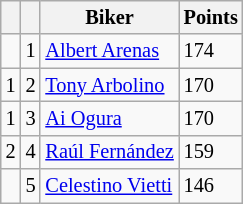<table class="wikitable" style="font-size: 85%;">
<tr>
<th scope="col"></th>
<th scope="col"></th>
<th scope="col">Biker</th>
<th scope="col">Points</th>
</tr>
<tr>
<td align="left"></td>
<td align=center>1</td>
<td> <a href='#'>Albert Arenas</a></td>
<td align=left>174</td>
</tr>
<tr>
<td align="left"> 1</td>
<td align=center>2</td>
<td> <a href='#'>Tony Arbolino</a></td>
<td align=left>170</td>
</tr>
<tr>
<td align="left"> 1</td>
<td align=center>3</td>
<td> <a href='#'>Ai Ogura</a></td>
<td align=left>170</td>
</tr>
<tr>
<td align="left"> 2</td>
<td align=center>4</td>
<td> <a href='#'>Raúl Fernández</a></td>
<td align=left>159</td>
</tr>
<tr>
<td align="left"></td>
<td align=center>5</td>
<td> <a href='#'>Celestino Vietti</a></td>
<td align=left>146</td>
</tr>
</table>
